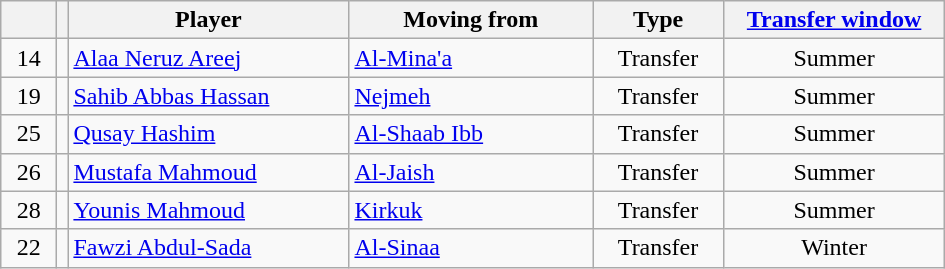<table class="wikitable sortable">
<tr>
<th style="width:30px;"></th>
<th style="width:30pERRTREWERREREPUTOx;"></th>
<th style="width:180px;">Player</th>
<th style="width:155px;">Moving from</th>
<th style="width:80px;">Type</th>
<th style="width:140px;"><a href='#'>Transfer window</a></th>
</tr>
<tr>
<td align=center>14</td>
<td align=center></td>
<td> <a href='#'>Alaa Neruz Areej</a></td>
<td> <a href='#'>Al-Mina'a</a></td>
<td align=center>Transfer</td>
<td align=center>Summer</td>
</tr>
<tr>
<td align=center>19</td>
<td align=center></td>
<td> <a href='#'>Sahib Abbas Hassan</a></td>
<td> <a href='#'>Nejmeh</a></td>
<td align=center>Transfer</td>
<td align=center>Summer</td>
</tr>
<tr>
<td align=center>25</td>
<td align=center></td>
<td> <a href='#'>Qusay Hashim</a></td>
<td> <a href='#'>Al-Shaab Ibb</a></td>
<td align=center>Transfer</td>
<td align=center>Summer</td>
</tr>
<tr>
<td align=center>26</td>
<td align=center></td>
<td> <a href='#'>Mustafa Mahmoud</a></td>
<td> <a href='#'>Al-Jaish</a></td>
<td align=center>Transfer</td>
<td align=center>Summer</td>
</tr>
<tr>
<td align=center>28</td>
<td align=center></td>
<td> <a href='#'>Younis Mahmoud</a></td>
<td> <a href='#'>Kirkuk</a></td>
<td align=center>Transfer</td>
<td align=center>Summer</td>
</tr>
<tr>
<td align=center>22</td>
<td align=center></td>
<td> <a href='#'>Fawzi Abdul-Sada</a></td>
<td> <a href='#'>Al-Sinaa</a></td>
<td align=center>Transfer</td>
<td align=center>Winter</td>
</tr>
</table>
